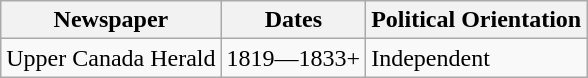<table class="wikitable">
<tr>
<th>Newspaper</th>
<th>Dates</th>
<th>Political Orientation</th>
</tr>
<tr>
<td>Upper Canada Herald</td>
<td>1819—1833+</td>
<td>Independent</td>
</tr>
</table>
